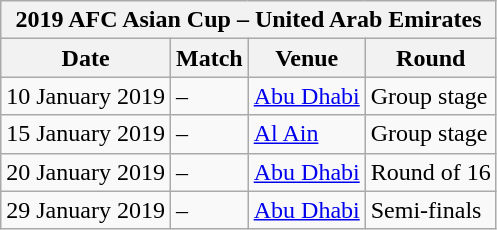<table class="wikitable"; text-align:center; font-size:small;">
<tr>
<th colspan="4">2019 AFC Asian Cup – United Arab Emirates</th>
</tr>
<tr>
<th>Date</th>
<th>Match</th>
<th>Venue</th>
<th>Round</th>
</tr>
<tr>
<td>10 January 2019</td>
<td> – </td>
<td><a href='#'>Abu Dhabi</a></td>
<td>Group stage</td>
</tr>
<tr>
<td>15 January 2019</td>
<td> – </td>
<td><a href='#'>Al Ain</a></td>
<td>Group stage</td>
</tr>
<tr>
<td>20 January 2019</td>
<td> – </td>
<td><a href='#'>Abu Dhabi</a></td>
<td>Round of 16</td>
</tr>
<tr>
<td>29 January 2019</td>
<td> – </td>
<td><a href='#'>Abu Dhabi</a></td>
<td>Semi-finals</td>
</tr>
</table>
